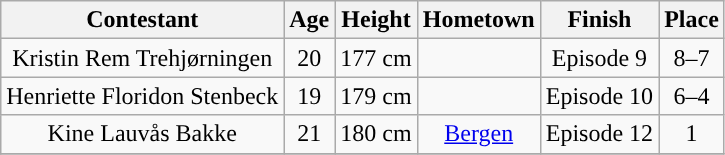<table class="wikitable" style="text-align:center;">
<tr>
<th colspan="1">Contestant</th>
<th colspan="1">Age</th>
<th colspan="1">Height</th>
<th colspan="1">Hometown</th>
<th>Finish</th>
<th>Place</th>
</tr>
<tr>
<td>Kristin Rem Trehjørningen</td>
<td>20</td>
<td>177 cm</td>
<td></td>
<td>Episode 9</td>
<td>8–7</td>
</tr>
<tr>
<td>Henriette Floridon Stenbeck</td>
<td>19</td>
<td>179 cm</td>
<td></td>
<td>Episode 10</td>
<td>6–4</td>
</tr>
<tr>
<td>Kine Lauvås Bakke</td>
<td>21</td>
<td>180 cm</td>
<td><a href='#'>Bergen</a></td>
<td>Episode 12</td>
<td>1</td>
</tr>
<tr>
</tr>
</table>
